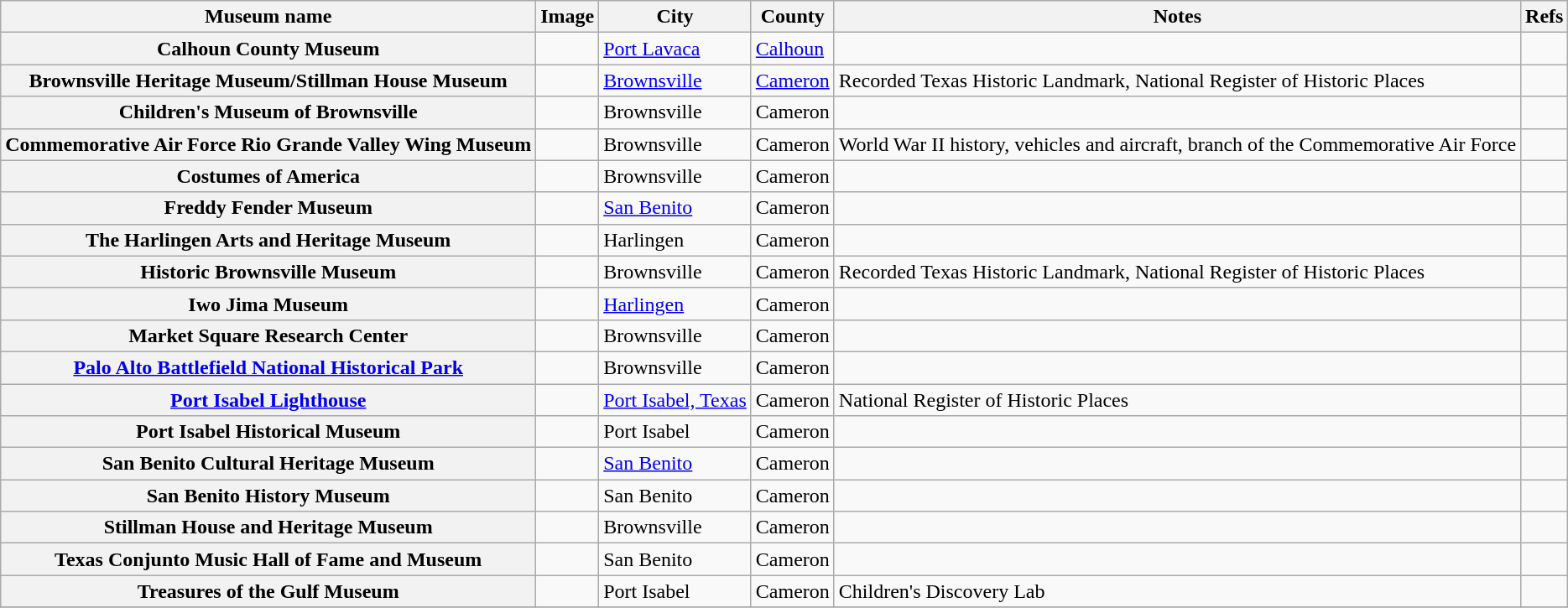<table class="wikitable sortable plainrowheaders">
<tr>
<th scope="col">Museum name</th>
<th scope="col"  class="unsortable">Image</th>
<th scope="col">City</th>
<th scope="col">County</th>
<th scope="col">Notes</th>
<th scope="col" class="unsortable">Refs</th>
</tr>
<tr>
<th scope="row">Calhoun County Museum</th>
<td></td>
<td><a href='#'>Port Lavaca</a></td>
<td><a href='#'>Calhoun</a></td>
<td></td>
<td align="center"></td>
</tr>
<tr>
<th scope="row">Brownsville Heritage Museum/Stillman House Museum</th>
<td></td>
<td><a href='#'>Brownsville</a></td>
<td><a href='#'>Cameron</a></td>
<td>Recorded Texas Historic Landmark, National Register of Historic Places</td>
<td align="center"></td>
</tr>
<tr>
<th scope="row">Children's Museum of Brownsville</th>
<td></td>
<td>Brownsville</td>
<td>Cameron</td>
<td></td>
<td align="center"></td>
</tr>
<tr>
<th scope="row">Commemorative Air Force Rio Grande Valley Wing Museum</th>
<td></td>
<td>Brownsville</td>
<td>Cameron</td>
<td>World War II history, vehicles and aircraft, branch of the Commemorative Air Force</td>
<td align="center"></td>
</tr>
<tr>
<th scope="row">Costumes of America</th>
<td></td>
<td>Brownsville</td>
<td>Cameron</td>
<td></td>
<td align="center"></td>
</tr>
<tr>
<th scope="row">Freddy Fender Museum</th>
<td></td>
<td><a href='#'>San Benito</a></td>
<td>Cameron</td>
<td></td>
<td align="center"></td>
</tr>
<tr>
<th scope="row">The Harlingen Arts and Heritage Museum</th>
<td></td>
<td>Harlingen</td>
<td>Cameron</td>
<td></td>
<td align="center"></td>
</tr>
<tr>
<th scope="row">Historic Brownsville Museum</th>
<td></td>
<td>Brownsville</td>
<td>Cameron</td>
<td>Recorded Texas Historic Landmark, National Register of Historic Places</td>
<td align="center"></td>
</tr>
<tr>
<th scope="row">Iwo Jima Museum</th>
<td></td>
<td><a href='#'>Harlingen</a></td>
<td>Cameron</td>
<td></td>
<td align="center"></td>
</tr>
<tr>
<th scope="row">Market Square Research Center</th>
<td></td>
<td>Brownsville</td>
<td>Cameron</td>
<td></td>
<td align="center"></td>
</tr>
<tr>
<th scope="row"><a href='#'>Palo Alto Battlefield National Historical Park</a></th>
<td></td>
<td>Brownsville</td>
<td>Cameron</td>
<td></td>
<td align="center"></td>
</tr>
<tr>
<th scope="row"><a href='#'>Port Isabel Lighthouse</a></th>
<td></td>
<td><a href='#'>Port Isabel, Texas</a></td>
<td>Cameron</td>
<td>National Register of Historic Places</td>
<td align="center"></td>
</tr>
<tr>
<th scope="row">Port Isabel Historical Museum</th>
<td></td>
<td>Port Isabel</td>
<td>Cameron</td>
<td></td>
<td align="center"></td>
</tr>
<tr>
<th scope="row">San Benito Cultural Heritage Museum</th>
<td></td>
<td><a href='#'>San Benito</a></td>
<td>Cameron</td>
<td></td>
<td align="center"></td>
</tr>
<tr>
<th scope="row">San Benito History Museum</th>
<td></td>
<td>San Benito</td>
<td>Cameron</td>
<td></td>
<td align="center"></td>
</tr>
<tr>
<th scope="row">Stillman House and Heritage Museum</th>
<td></td>
<td>Brownsville</td>
<td>Cameron</td>
<td></td>
<td align="center"></td>
</tr>
<tr>
<th scope="row">Texas Conjunto Music Hall of Fame and Museum</th>
<td></td>
<td>San Benito</td>
<td>Cameron</td>
<td></td>
<td align="center"></td>
</tr>
<tr>
<th scope="row">Treasures of the Gulf Museum</th>
<td></td>
<td>Port Isabel</td>
<td>Cameron</td>
<td>Children's Discovery Lab</td>
<td align="center"></td>
</tr>
<tr>
</tr>
</table>
